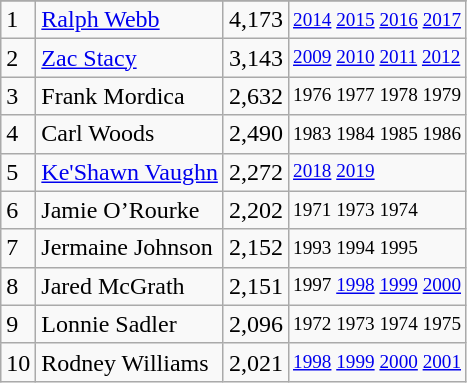<table class="wikitable">
<tr>
</tr>
<tr>
<td>1</td>
<td><a href='#'>Ralph Webb</a></td>
<td>4,173</td>
<td style="font-size:80%;"><a href='#'>2014</a> <a href='#'>2015</a> <a href='#'>2016</a> <a href='#'>2017</a></td>
</tr>
<tr>
<td>2</td>
<td><a href='#'>Zac Stacy</a></td>
<td>3,143</td>
<td style="font-size:80%;"><a href='#'>2009</a> <a href='#'>2010</a> <a href='#'>2011</a> <a href='#'>2012</a></td>
</tr>
<tr>
<td>3</td>
<td>Frank Mordica</td>
<td>2,632</td>
<td style="font-size:80%;">1976 1977 1978 1979</td>
</tr>
<tr>
<td>4</td>
<td>Carl Woods</td>
<td>2,490</td>
<td style="font-size:80%;">1983 1984 1985 1986</td>
</tr>
<tr>
<td>5</td>
<td><a href='#'>Ke'Shawn Vaughn</a></td>
<td>2,272</td>
<td style="font-size:80%;"><a href='#'>2018</a> <a href='#'>2019</a></td>
</tr>
<tr>
<td>6</td>
<td>Jamie O’Rourke</td>
<td>2,202</td>
<td style="font-size:80%;">1971 1973 1974</td>
</tr>
<tr>
<td>7</td>
<td>Jermaine Johnson</td>
<td>2,152</td>
<td style="font-size:80%;">1993 1994 1995</td>
</tr>
<tr>
<td>8</td>
<td>Jared McGrath</td>
<td>2,151</td>
<td style="font-size:80%;">1997 <a href='#'>1998</a> <a href='#'>1999</a> <a href='#'>2000</a></td>
</tr>
<tr>
<td>9</td>
<td>Lonnie Sadler</td>
<td>2,096</td>
<td style="font-size:80%;">1972 1973 1974 1975</td>
</tr>
<tr>
<td>10</td>
<td>Rodney Williams</td>
<td>2,021</td>
<td style="font-size:80%;"><a href='#'>1998</a> <a href='#'>1999</a> <a href='#'>2000</a> <a href='#'>2001</a></td>
</tr>
</table>
